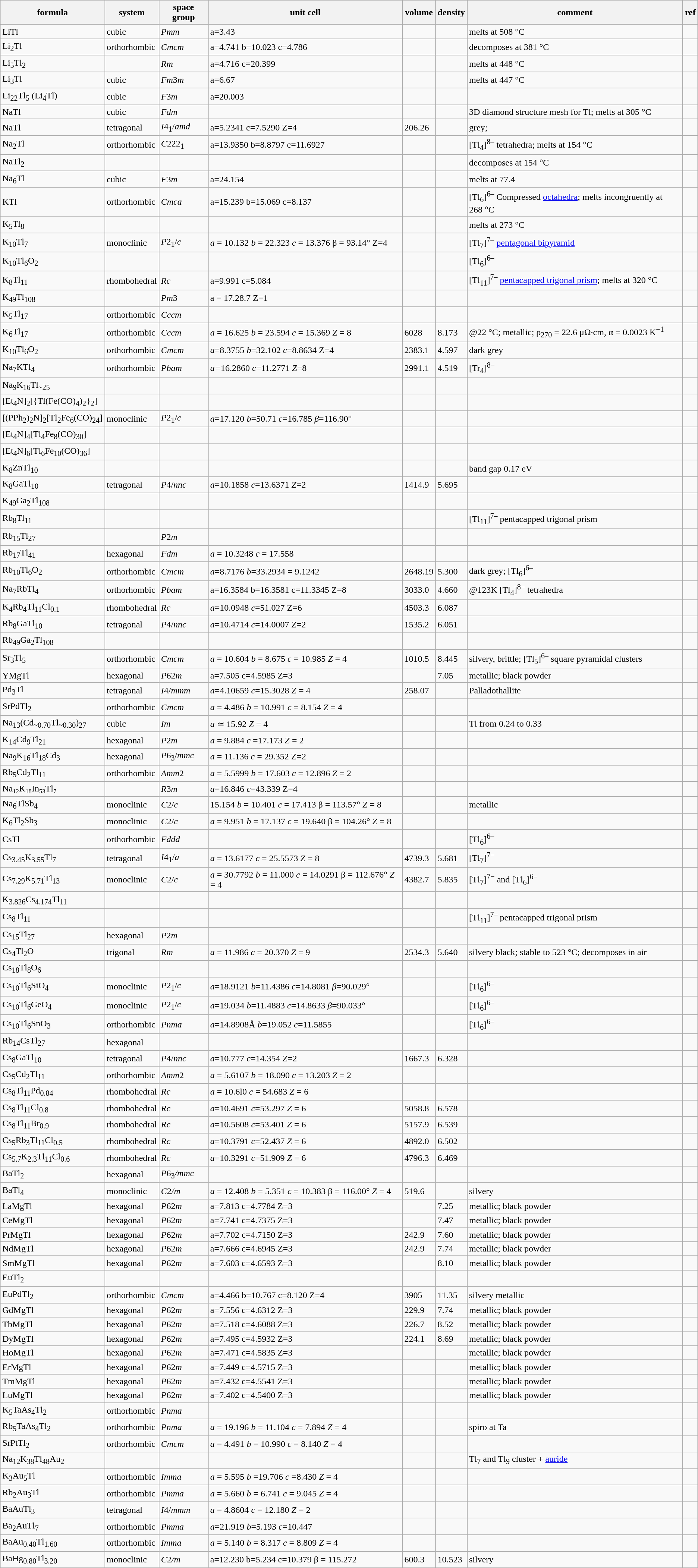<table class="wikitable">
<tr>
<th>formula</th>
<th>system</th>
<th>space group</th>
<th>unit cell</th>
<th>volume</th>
<th>density</th>
<th>comment</th>
<th>ref</th>
</tr>
<tr>
<td>LiTl</td>
<td>cubic</td>
<td><em>Pm</em><em>m</em></td>
<td>a=3.43</td>
<td></td>
<td></td>
<td>melts at 508 °C</td>
<td></td>
</tr>
<tr>
<td>Li<sub>2</sub>Tl</td>
<td>orthorhombic</td>
<td><em>Cmcm</em></td>
<td>a=4.741 b=10.023 c=4.786</td>
<td></td>
<td></td>
<td>decomposes at 381 °C</td>
<td></td>
</tr>
<tr>
<td>Li<sub>5</sub>Tl<sub>2</sub></td>
<td></td>
<td><em>R</em><em>m</em></td>
<td>a=4.716 c=20.399</td>
<td></td>
<td></td>
<td>melts at 448 °C</td>
<td></td>
</tr>
<tr>
<td>Li<sub>3</sub>Tl</td>
<td>cubic</td>
<td><em>Fm</em>3<em>m</em></td>
<td>a=6.67</td>
<td></td>
<td></td>
<td>melts at 447 °C</td>
<td></td>
</tr>
<tr>
<td>Li<sub>22</sub>Tl<sub>5</sub> (Li<sub>4</sub>Tl)</td>
<td>cubic</td>
<td><em>F</em>3<em>m</em></td>
<td>a=20.003</td>
<td></td>
<td></td>
<td></td>
<td></td>
</tr>
<tr>
<td>NaTl</td>
<td>cubic</td>
<td><em>Fd</em><em>m</em></td>
<td></td>
<td></td>
<td></td>
<td>3D diamond structure mesh for Tl; melts at 305 °C</td>
<td></td>
</tr>
<tr>
<td>NaTl</td>
<td>tetragonal</td>
<td><em>I</em>4<sub>1</sub>/<em>amd</em></td>
<td>a=5.2341 c=7.5290 Z=4</td>
<td>206.26</td>
<td></td>
<td>grey;</td>
<td></td>
</tr>
<tr>
<td>Na<sub>2</sub>Tl</td>
<td>orthorhombic</td>
<td><em>C</em>222<sub>1</sub></td>
<td>a=13.9350 b=8.8797 c=11.6927</td>
<td></td>
<td></td>
<td>[Tl<sub>4</sub>]<sup>8–</sup> tetrahedra; melts at 154 °C</td>
<td></td>
</tr>
<tr>
<td>NaTl<sub>2</sub></td>
<td></td>
<td></td>
<td></td>
<td></td>
<td></td>
<td>decomposes at 154 °C</td>
<td></td>
</tr>
<tr>
<td>Na<sub>6</sub>Tl</td>
<td>cubic</td>
<td><em>F</em>3<em>m</em></td>
<td>a=24.154</td>
<td></td>
<td></td>
<td>melts at 77.4</td>
<td></td>
</tr>
<tr>
<td>KTl</td>
<td>orthorhombic</td>
<td><em>Cmca</em></td>
<td>a=15.239 b=15.069 c=8.137</td>
<td></td>
<td></td>
<td>[Tl<sub>6</sub>]<sup>6–</sup> Compressed <a href='#'>octahedra</a>; melts incongruently at 268 °C</td>
<td></td>
</tr>
<tr>
<td>K<sub>5</sub>Tl<sub>8</sub></td>
<td></td>
<td></td>
<td></td>
<td></td>
<td></td>
<td>melts at 273 °C</td>
<td></td>
</tr>
<tr>
<td>K<sub>10</sub>Tl<sub>7</sub></td>
<td>monoclinic</td>
<td><em>P</em>2<sub>1</sub>/<em>c</em></td>
<td><em>a</em> = 10.132 <em>b</em> = 22.323 <em>c</em> = 13.376 β = 93.14° Z=4</td>
<td></td>
<td></td>
<td>[Tl<sub>7</sub>]<sup>7–</sup> <a href='#'>pentagonal bipyramid</a></td>
<td></td>
</tr>
<tr>
<td>K<sub>10</sub>Tl<sub>6</sub>O<sub>2</sub></td>
<td></td>
<td></td>
<td></td>
<td></td>
<td></td>
<td>[Tl<sub>6</sub>]<sup>6–</sup></td>
<td></td>
</tr>
<tr>
<td>K<sub>8</sub>Tl<sub>11</sub></td>
<td>rhombohedral</td>
<td><em>R</em><em>c</em></td>
<td>a=9.991 c=5.084</td>
<td></td>
<td></td>
<td>[Tl<sub>11</sub>]<sup>7–</sup> <a href='#'>pentacapped trigonal prism</a>; melts at 320 °C</td>
<td></td>
</tr>
<tr>
<td>K<sub>49</sub>Tl<sub>108</sub></td>
<td></td>
<td><em>Pm</em>3</td>
<td>a =  17.28.7 Z=1</td>
<td></td>
<td></td>
<td></td>
<td></td>
</tr>
<tr>
<td>K<sub>5</sub>Tl<sub>17</sub></td>
<td>orthorhombic</td>
<td><em>Cccm</em></td>
<td></td>
<td></td>
<td></td>
<td></td>
<td></td>
</tr>
<tr>
<td>K<sub>6</sub>Tl<sub>17</sub></td>
<td>orthorhombic</td>
<td><em>Cccm</em></td>
<td><em>a</em> = 16.625 <em>b</em> = 23.594 <em>c</em> = 15.369 <em>Z</em> = 8</td>
<td>6028</td>
<td>8.173</td>
<td>@22 °C; metallic; ρ<sub>270</sub> = 22.6 μΩ·cm, α = 0.0023 K<sup>−1</sup></td>
<td></td>
</tr>
<tr>
<td>K<sub>10</sub>Tl<sub>6</sub>O<sub>2</sub></td>
<td>orthorhombic</td>
<td><em>Cmcm</em></td>
<td><em>a</em>=8.3755 <em>b</em>=32.102 <em>c</em>=8.8634 Z=4</td>
<td>2383.1</td>
<td>4.597</td>
<td>dark grey</td>
<td></td>
</tr>
<tr>
<td>Na<sub>7</sub>KTl<sub>4</sub></td>
<td>orthorhombic</td>
<td><em>Pbam</em></td>
<td><em>a=</em>16.2860 <em>c</em>=11.2771 <em>Z</em>=8</td>
<td>2991.1</td>
<td>4.519</td>
<td>[Tr<sub>4</sub>]<sup>8−</sup></td>
<td></td>
</tr>
<tr>
<td>Na<sub>9</sub>K<sub>16</sub>Tl<sub>~25</sub></td>
<td></td>
<td></td>
<td></td>
<td></td>
<td></td>
<td></td>
<td></td>
</tr>
<tr>
<td>[Et<sub>4</sub>N]<sub>2</sub>[{Tl(Fe(CO)<sub>4</sub>)<sub>2</sub>}<sub>2</sub>]</td>
<td></td>
<td></td>
<td></td>
<td></td>
<td></td>
<td></td>
<td></td>
</tr>
<tr>
<td>[(PPh<sub>2</sub>)<sub>2</sub>N]<sub>2</sub>[Tl<sub>2</sub>Fe<sub>6</sub>(CO)<sub>24</sub>]</td>
<td>monoclinic</td>
<td><em>P</em>2<sub>1</sub>/<em>c</em></td>
<td><em>a</em>=17.120 <em>b</em>=50.71 <em>c</em>=16.785 <em>β</em>=116.90°</td>
<td></td>
<td></td>
<td></td>
<td></td>
</tr>
<tr>
<td>[Et<sub>4</sub>N]<sub>4</sub>[Tl<sub>4</sub>Fe<sub>8</sub>(CO)<sub>30</sub>]</td>
<td></td>
<td></td>
<td></td>
<td></td>
<td></td>
<td></td>
<td></td>
</tr>
<tr>
<td>[Et<sub>4</sub>N]<sub>6</sub>[Tl<sub>6</sub>Fe<sub>10</sub>(CO)<sub>36</sub>]</td>
<td></td>
<td></td>
<td></td>
<td></td>
<td></td>
<td></td>
<td></td>
</tr>
<tr>
<td>K<sub>8</sub>ZnTl<sub>10</sub></td>
<td></td>
<td></td>
<td></td>
<td></td>
<td></td>
<td>band gap 0.17 eV</td>
<td></td>
</tr>
<tr>
<td>K<sub>8</sub>GaTl<sub>10</sub></td>
<td>tetragonal</td>
<td><em>P</em>4/<em>nnc</em></td>
<td><em>a</em>=10.1858 <em>c</em>=13.6371 <em>Z</em>=2</td>
<td>1414.9</td>
<td>5.695</td>
<td></td>
<td></td>
</tr>
<tr>
<td>K<sub>49</sub>Ga<sub>2</sub>Tl<sub>108</sub></td>
<td></td>
<td></td>
<td></td>
<td></td>
<td></td>
<td></td>
<td></td>
</tr>
<tr>
<td>Rb<sub>8</sub>Tl<sub>11</sub></td>
<td></td>
<td></td>
<td></td>
<td></td>
<td></td>
<td>[Tl<sub>11</sub>]<sup>7–</sup> pentacapped trigonal prism</td>
<td></td>
</tr>
<tr>
<td>Rb<sub>15</sub>Tl<sub>27</sub></td>
<td></td>
<td><em>P</em>2<em>m</em></td>
<td></td>
<td></td>
<td></td>
<td></td>
<td></td>
</tr>
<tr>
<td>Rb<sub>17</sub>Tl<sub>41</sub></td>
<td>hexagonal</td>
<td><em>Fd</em><em>m</em></td>
<td><em>a</em> = 10.3248 <em>c</em> = 17.558</td>
<td></td>
<td></td>
<td></td>
<td></td>
</tr>
<tr>
<td>Rb<sub>10</sub>Tl<sub>6</sub>O<sub>2</sub></td>
<td>orthorhombic</td>
<td><em>Cmcm</em></td>
<td><em>a</em>=8.7176 <em>b</em>=33.2934 = 9.1242</td>
<td>2648.19</td>
<td>5.300</td>
<td>dark grey; [Tl<sub>6</sub>]<sup>6–</sup></td>
<td></td>
</tr>
<tr>
<td>Na<sub>7</sub>RbTl<sub>4</sub></td>
<td>orthorhombic</td>
<td><em>Pbam</em></td>
<td>a=16.3584 b=16.3581 c=11.3345 Z=8</td>
<td>3033.0</td>
<td>4.660</td>
<td>@123K [Tl<sub>4</sub>]<sup>8−</sup> tetrahedra</td>
<td></td>
</tr>
<tr>
<td>K<sub>4</sub>Rb<sub>4</sub>Tl<sub>11</sub>Cl<sub>0.1</sub></td>
<td>rhombohedral</td>
<td><em>R</em><em>c</em></td>
<td><em>a</em>=10.0948 <em>c</em>=51.027 Z=6</td>
<td>4503.3</td>
<td>6.087</td>
<td></td>
<td></td>
</tr>
<tr>
<td>Rb<sub>8</sub>GaTl<sub>10</sub></td>
<td>tetragonal</td>
<td><em>P</em>4/<em>nnc</em></td>
<td><em>a</em>=10.4714 <em>c</em>=14.0007 <em>Z</em>=2</td>
<td>1535.2</td>
<td>6.051</td>
<td></td>
<td></td>
</tr>
<tr>
<td>Rb<sub>49</sub>Ga<sub>2</sub>Tl<sub>108</sub></td>
<td></td>
<td></td>
<td></td>
<td></td>
<td></td>
<td></td>
<td></td>
</tr>
<tr>
<td>Sr<sub>3</sub>Tl<sub>5</sub></td>
<td>orthorhombic</td>
<td><em>Cmcm</em></td>
<td><em>a</em> = 10.604 <em>b</em> = 8.675 <em>c</em> = 10.985 <em>Z</em> = 4</td>
<td>1010.5</td>
<td>8.445</td>
<td>silvery, brittle; [Tl<sub>5</sub>]<sup>6–</sup> square pyramidal clusters</td>
<td></td>
</tr>
<tr>
<td>YMgTl</td>
<td>hexagonal</td>
<td><em>P</em>62<em>m</em></td>
<td>a=7.505 c=4.5985 Z=3</td>
<td></td>
<td>7.05</td>
<td>metallic; black powder</td>
<td></td>
</tr>
<tr>
<td>Pd<sub>3</sub>Tl</td>
<td>tetragonal</td>
<td><em>I</em>4/<em>mmm</em></td>
<td><em>a</em>=4.10659 <em>c</em>=15.3028 <em>Z</em> = 4</td>
<td>258.07</td>
<td></td>
<td>Palladothallite</td>
<td></td>
</tr>
<tr>
<td>SrPdTl<sub>2</sub></td>
<td>orthorhombic</td>
<td><em>Cmcm</em></td>
<td><em>a</em> = 4.486 <em>b</em> = 10.991 <em>c</em> = 8.154 <em>Z</em> = 4</td>
<td></td>
<td></td>
<td></td>
<td></td>
</tr>
<tr>
<td>Na<sub>13</sub>(Cd<sub>~0.70</sub>Tl<sub>~0.30</sub>)<sub>27</sub></td>
<td>cubic</td>
<td><em>Im</em></td>
<td><em>a</em> ≃ 15.92 <em>Z</em> = 4</td>
<td></td>
<td></td>
<td>Tl from 0.24 to 0.33</td>
<td></td>
</tr>
<tr>
<td>K<sub>14</sub>Cd<sub>9</sub>Tl<sub>21</sub></td>
<td>hexagonal</td>
<td><em>P</em>2<em>m</em></td>
<td><em>a</em> = 9.884 <em>c</em> =17.173 <em>Z</em> = 2</td>
<td></td>
<td></td>
<td></td>
<td></td>
</tr>
<tr>
<td>Na<sub>9</sub>K<sub>16</sub>Tl<sub>18</sub>Cd<sub>3</sub></td>
<td>hexagonal</td>
<td><em>P</em>6<sub>3</sub>/<em>mmc</em></td>
<td><em>a</em> = 11.136 <em>c</em> = 29.352 Z=2</td>
<td></td>
<td></td>
<td></td>
<td></td>
</tr>
<tr>
<td>Rb<sub>5</sub>Cd<sub>2</sub>Tl<sub>11</sub></td>
<td>orthorhombic</td>
<td><em>Amm</em>2</td>
<td><em>a</em> = 5.5999 <em>b</em> = 17.603 <em>c</em> = 12.896 <em>Z</em> = 2</td>
<td></td>
<td></td>
<td></td>
<td></td>
</tr>
<tr>
<td>Na<small><sub>12</sub></small>K<small><sub>18</sub></small>In<small><sub>53</sub></small>Tl<small><sub>7</sub></small></td>
<td></td>
<td><em>R</em>3<em>m</em></td>
<td><em>a</em>=16.846 <em>c</em>=43.339 Z=4</td>
<td></td>
<td></td>
<td></td>
<td></td>
</tr>
<tr>
<td>Na<sub>6</sub>TlSb<sub>4</sub></td>
<td>monoclinic</td>
<td><em>C</em>2/<em>c</em></td>
<td>15.154 <em>b</em> = 10.401 <em>c</em> = 17.413 β = 113.57° <em>Z</em> = 8</td>
<td></td>
<td></td>
<td>metallic</td>
<td></td>
</tr>
<tr>
<td>K<sub>6</sub>Tl<sub>2</sub>Sb<sub>3</sub></td>
<td>monoclinic</td>
<td><em>C</em>2/<em>c</em></td>
<td><em>a</em> = 9.951 <em>b</em> = 17.137 <em>c</em> = 19.640 β = 104.26° <em>Z</em> = 8</td>
<td></td>
<td></td>
<td></td>
<td></td>
</tr>
<tr>
<td>CsTl</td>
<td>orthorhombic</td>
<td><em>Fddd</em></td>
<td></td>
<td></td>
<td></td>
<td>[Tl<sub>6</sub>]<sup>6–</sup></td>
<td></td>
</tr>
<tr>
<td>Cs<sub>3.45</sub>K<sub>3.55</sub>Tl<sub>7</sub></td>
<td>tetragonal</td>
<td><em>I</em>4<sub>1</sub>/<em>a</em></td>
<td><em>a</em> = 13.6177 <em>c</em> = 25.5573 <em>Z</em> = 8</td>
<td>4739.3</td>
<td>5.681</td>
<td>[Tl<sub>7</sub>]<sup>7−</sup></td>
<td></td>
</tr>
<tr>
<td>Cs<sub>7.29</sub>K<sub>5.71</sub>Tl<sub>13</sub></td>
<td>monoclinic</td>
<td><em>C</em>2/<em>c</em></td>
<td><em>a</em> = 30.7792 <em>b</em> = 11.000 <em>c</em> = 14.0291 β = 112.676° <em>Z</em> = 4</td>
<td>4382.7</td>
<td>5.835</td>
<td>[Tl<sub>7</sub>]<sup>7−</sup> and [Tl<sub>6</sub>]<sup>6–</sup></td>
<td></td>
</tr>
<tr>
<td>K<sub>3.826</sub>Cs<sub>4.174</sub>Tl<sub>11</sub></td>
<td></td>
<td></td>
<td></td>
<td></td>
<td></td>
<td></td>
<td></td>
</tr>
<tr>
<td>Cs<sub>8</sub>Tl<sub>11</sub></td>
<td></td>
<td></td>
<td></td>
<td></td>
<td></td>
<td>[Tl<sub>11</sub>]<sup>7–</sup> pentacapped trigonal prism</td>
<td></td>
</tr>
<tr>
<td>Cs<sub>15</sub>Tl<sub>27</sub></td>
<td>hexagonal</td>
<td><em>P</em>2<em>m</em></td>
<td></td>
<td></td>
<td></td>
<td></td>
<td></td>
</tr>
<tr>
<td>Cs<sub>4</sub>Tl<sub>2</sub>O</td>
<td>trigonal</td>
<td><em>R</em><em>m</em></td>
<td><em>a</em> = 11.986 <em>c</em> = 20.370 <em>Z</em> = 9</td>
<td>2534.3</td>
<td>5.640</td>
<td>silvery black; stable to 523 °C; decomposes in air</td>
<td></td>
</tr>
<tr>
<td>Cs<sub>18</sub>Tl<sub>8</sub>O<sub>6</sub></td>
<td></td>
<td></td>
<td></td>
<td></td>
<td></td>
<td></td>
<td></td>
</tr>
<tr>
<td>Cs<sub>10</sub>Tl<sub>6</sub>SiO<sub>4</sub></td>
<td>monoclinic</td>
<td><em>P</em>2<sub>1</sub>/<em>c</em></td>
<td><em>a</em>=18.9121 <em>b</em>=11.4386 <em>c</em>=14.8081 <em>β</em>=90.029°</td>
<td></td>
<td></td>
<td>[Tl<sub>6</sub>]<sup>6–</sup></td>
<td></td>
</tr>
<tr>
<td>Cs<sub>10</sub>Tl<sub>6</sub>GeO<sub>4</sub></td>
<td>monoclinic</td>
<td><em>P</em>2<sub>1</sub>/<em>c</em></td>
<td><em>a</em>=19.034 <em>b</em>=11.4883 <em>c</em>=14.8633 <em>β</em>=90.033°</td>
<td></td>
<td></td>
<td>[Tl<sub>6</sub>]<sup>6–</sup></td>
<td></td>
</tr>
<tr>
<td>Cs<sub>10</sub>Tl<sub>6</sub>SnO<sub>3</sub></td>
<td>orthorhombic</td>
<td><em>Pnma</em></td>
<td><em>a</em>=14.8908Å <em>b</em>=19.052 <em>c</em>=11.5855</td>
<td></td>
<td></td>
<td>[Tl<sub>6</sub>]<sup>6–</sup></td>
<td></td>
</tr>
<tr>
<td>Rb<sub>14</sub>CsTl<sub>27</sub></td>
<td>hexagonal</td>
<td></td>
<td></td>
<td></td>
<td></td>
<td></td>
<td></td>
</tr>
<tr>
<td>Cs<sub>8</sub>GaTl<sub>10</sub></td>
<td>tetragonal</td>
<td><em>P</em>4/<em>nnc</em></td>
<td><em>a</em>=10.777 <em>c</em>=14.354 <em>Z</em>=2</td>
<td>1667.3</td>
<td>6.328</td>
<td></td>
<td></td>
</tr>
<tr>
<td>Cs<sub>5</sub>Cd<sub>2</sub>Tl<sub>11</sub></td>
<td>orthorhombic</td>
<td><em>Amm</em>2</td>
<td><em>a</em> = 5.6107 <em>b</em> = 18.090 <em>c</em> = 13.203 <em>Z</em> = 2</td>
<td></td>
<td></td>
<td></td>
<td></td>
</tr>
<tr>
<td>Cs<sub>8</sub>Tl<sub>11</sub>Pd<sub>0.84</sub></td>
<td>rhombohedral</td>
<td><em>R</em><em>c</em></td>
<td><em>a</em> = 10.6l0 <em>c</em> = 54.683 <em>Z</em> = 6</td>
<td></td>
<td></td>
<td></td>
<td></td>
</tr>
<tr>
<td>Cs<sub>8</sub>Tl<sub>11</sub>Cl<sub>0.8</sub></td>
<td>rhombohedral</td>
<td><em>R</em><em>c</em></td>
<td><em>a</em>=10.4691 <em>c</em>=53.297 <em>Z</em> = 6</td>
<td>5058.8</td>
<td>6.578</td>
<td></td>
<td></td>
</tr>
<tr>
<td>Cs<sub>8</sub>Tl<sub>11</sub>Br<sub>0.9</sub></td>
<td>rhombohedral</td>
<td><em>R</em><em>c</em></td>
<td><em>a</em>=10.5608 <em>c</em>=53.401 <em>Z</em> = 6</td>
<td>5157.9</td>
<td>6.539</td>
<td></td>
<td></td>
</tr>
<tr>
<td>Cs<sub>5</sub>Rb<sub>3</sub>Tl<sub>11</sub>Cl<sub>0.5</sub></td>
<td>rhombohedral</td>
<td><em>R</em><em>c</em></td>
<td><em>a</em>=10.3791 <em>c</em>=52.437 <em>Z</em> = 6</td>
<td>4892.0</td>
<td>6.502</td>
<td></td>
<td></td>
</tr>
<tr>
<td>Cs<sub>5.7</sub>K<sub>2.3</sub>Tl<sub>11</sub>Cl<sub>0.6</sub></td>
<td>rhombohedral</td>
<td><em>R</em><em>c</em></td>
<td><em>a</em>=10.3291 <em>c</em>=51.909 <em>Z</em> = 6</td>
<td>4796.3</td>
<td>6.469</td>
<td></td>
<td></td>
</tr>
<tr>
<td>BaTl<sub>2</sub></td>
<td>hexagonal</td>
<td><em>P</em>6<sub>3</sub><em>/mmc</em></td>
<td></td>
<td></td>
<td></td>
<td></td>
<td></td>
</tr>
<tr>
<td>BaTl<sub>4</sub></td>
<td>monoclinic</td>
<td><em>C</em>2<em>/m</em></td>
<td><em>a</em> = 12.408 <em>b</em> = 5.351 <em>c</em> = 10.383 β = 116.00° <em>Z</em> = 4</td>
<td>519.6</td>
<td></td>
<td>silvery</td>
<td></td>
</tr>
<tr>
<td>LaMgTl</td>
<td>hexagonal</td>
<td><em>P</em>62<em>m</em></td>
<td>a=7.813 c=4.7784 Z=3</td>
<td></td>
<td>7.25</td>
<td>metallic; black powder</td>
<td></td>
</tr>
<tr>
<td>CeMgTl</td>
<td>hexagonal</td>
<td><em>P</em>62<em>m</em></td>
<td>a=7.741 c=4.7375 Z=3</td>
<td></td>
<td>7.47</td>
<td>metallic; black powder</td>
<td></td>
</tr>
<tr>
<td>PrMgTl</td>
<td>hexagonal</td>
<td><em>P</em>62<em>m</em></td>
<td>a=7.702 c=4.7150 Z=3</td>
<td>242.9</td>
<td>7.60</td>
<td>metallic; black powder</td>
<td></td>
</tr>
<tr>
<td>NdMgTl</td>
<td>hexagonal</td>
<td><em>P</em>62<em>m</em></td>
<td>a=7.666 c=4.6945 Z=3</td>
<td>242.9</td>
<td>7.74</td>
<td>metallic; black powder</td>
<td></td>
</tr>
<tr>
<td>SmMgTl</td>
<td>hexagonal</td>
<td><em>P</em>62<em>m</em></td>
<td>a=7.603 c=4.6593 Z=3</td>
<td></td>
<td>8.10</td>
<td>metallic; black powder</td>
<td></td>
</tr>
<tr>
<td>EuTl<sub>2</sub></td>
<td></td>
<td></td>
<td></td>
<td></td>
<td></td>
<td></td>
<td></td>
</tr>
<tr>
<td>EuPdTl<sub>2</sub></td>
<td>orthorhombic</td>
<td><em>Cmcm</em></td>
<td>a=4.466 b=10.767 c=8.120 Z=4</td>
<td>3905</td>
<td>11.35</td>
<td>silvery metallic</td>
<td></td>
</tr>
<tr>
<td>GdMgTl</td>
<td>hexagonal</td>
<td><em>P</em>62<em>m</em></td>
<td>a=7.556 c=4.6312 Z=3</td>
<td>229.9</td>
<td>7.74</td>
<td>metallic; black powder</td>
<td></td>
</tr>
<tr>
<td>TbMgTl</td>
<td>hexagonal</td>
<td><em>P</em>62<em>m</em></td>
<td>a=7.518 c=4.6088 Z=3</td>
<td>226.7</td>
<td>8.52</td>
<td>metallic; black powder</td>
<td></td>
</tr>
<tr>
<td>DyMgTl</td>
<td>hexagonal</td>
<td><em>P</em>62<em>m</em></td>
<td>a=7.495 c=4.5932 Z=3</td>
<td>224.1</td>
<td>8.69</td>
<td>metallic; black powder</td>
<td></td>
</tr>
<tr>
<td>HoMgTl</td>
<td>hexagonal</td>
<td><em>P</em>62<em>m</em></td>
<td>a=7.471 c=4.5835 Z=3</td>
<td></td>
<td></td>
<td>metallic; black powder</td>
<td></td>
</tr>
<tr>
<td>ErMgTl</td>
<td>hexagonal</td>
<td><em>P</em>62<em>m</em></td>
<td>a=7.449 c=4.5715 Z=3</td>
<td></td>
<td></td>
<td>metallic; black powder</td>
<td></td>
</tr>
<tr>
<td>TmMgTl</td>
<td>hexagonal</td>
<td><em>P</em>62<em>m</em></td>
<td>a=7.432 c=4.5541 Z=3</td>
<td></td>
<td></td>
<td>metallic; black powder</td>
<td></td>
</tr>
<tr>
<td>LuMgTl</td>
<td>hexagonal</td>
<td><em>P</em>62<em>m</em></td>
<td>a=7.402 c=4.5400 Z=3</td>
<td></td>
<td></td>
<td>metallic; black powder</td>
<td></td>
</tr>
<tr>
<td>K<sub>5</sub>TaAs<sub>4</sub>Tl<sub>2</sub></td>
<td>orthorhombic</td>
<td><em>Pnma</em></td>
<td></td>
<td></td>
<td></td>
<td></td>
<td></td>
</tr>
<tr>
<td>Rb<sub>5</sub>TaAs<sub>4</sub>Tl<sub>2</sub></td>
<td>orthorhombic</td>
<td><em>Pnma</em></td>
<td><em>a</em> = 19.196 <em>b</em> = 11.104 <em>c</em> = 7.894 <em>Z</em> = 4</td>
<td></td>
<td></td>
<td>spiro at Ta</td>
<td></td>
</tr>
<tr>
<td>SrPtTl<sub>2</sub></td>
<td>orthorhombic</td>
<td><em>Cmcm</em></td>
<td><em>a</em> = 4.491 <em>b</em> = 10.990 <em>c</em> = 8.140 <em>Z</em> = 4</td>
<td></td>
<td></td>
<td></td>
<td></td>
</tr>
<tr>
<td>Na<sub>12</sub>K<sub>38</sub>Tl<sub>48</sub>Au<sub>2</sub></td>
<td></td>
<td></td>
<td></td>
<td></td>
<td></td>
<td>Tl<sub>7</sub> and Tl<sub>9</sub> cluster + <a href='#'>auride</a></td>
<td></td>
</tr>
<tr>
<td>K<sub>3</sub>Au<sub>5</sub>Tl</td>
<td>orthorhombic</td>
<td><em>Imma</em></td>
<td><em>a</em> = 5.595 <em>b</em> =19.706 <em>c</em> =8.430 <em>Z</em> = 4</td>
<td></td>
<td></td>
<td></td>
<td></td>
</tr>
<tr>
<td>Rb<sub>2</sub>Au<sub>3</sub>Tl</td>
<td>orthorhombic</td>
<td><em>Pmma</em></td>
<td><em>a</em> = 5.660 <em>b</em> = 6.741 <em>c</em> = 9.045 <em>Z</em> = 4</td>
<td></td>
<td></td>
<td></td>
<td></td>
</tr>
<tr>
<td>BaAuTl<sub>3</sub></td>
<td>tetragonal</td>
<td><em>I</em>4/<em>mmm</em></td>
<td><em>a</em> = 4.8604 <em>c</em> = 12.180 <em>Z</em> = 2</td>
<td></td>
<td></td>
<td></td>
<td></td>
</tr>
<tr>
<td>Ba<sub>2</sub>AuTl<sub>7</sub></td>
<td>orthorhombic</td>
<td><em>Pmma</em></td>
<td><em>a</em>=21.919 <em>b</em>=5.193 <em>c</em>=10.447</td>
<td></td>
<td></td>
<td></td>
<td></td>
</tr>
<tr>
<td>BaAu<sub>0.40</sub>Tl<sub>1.60</sub></td>
<td>orthorhombic</td>
<td><em>Imma</em></td>
<td><em>a</em> = 5.140 <em>b</em> = 8.317 <em>c</em> = 8.809 <em>Z</em> = 4</td>
<td></td>
<td></td>
<td></td>
<td></td>
</tr>
<tr>
<td>BaHg<sub>0.80</sub>Tl<sub>3.20</sub></td>
<td>monoclinic</td>
<td><em>C</em>2<em>/m</em></td>
<td>a=12.230 b=5.234 c=10.379 β = 115.272</td>
<td>600.3</td>
<td>10.523</td>
<td>silvery</td>
<td></td>
</tr>
</table>
